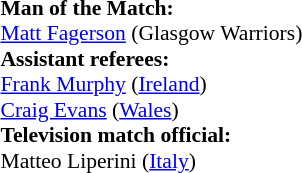<table width=100% style="font-size: 90%">
<tr>
<td><br><strong>Man of the Match:</strong>
<br><a href='#'>Matt Fagerson</a> (Glasgow Warriors)<br><strong>Assistant referees:</strong>
<br><a href='#'>Frank Murphy</a> (<a href='#'>Ireland</a>)
<br><a href='#'>Craig Evans</a> (<a href='#'>Wales</a>)
<br><strong>Television match official:</strong>
<br>Matteo Liperini (<a href='#'>Italy</a>)</td>
</tr>
</table>
